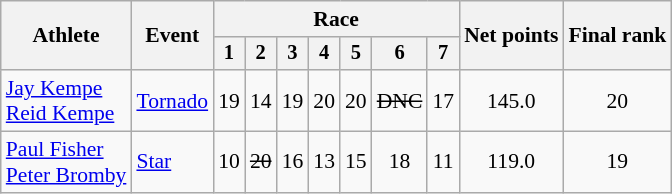<table class="wikitable" style="font-size:90%">
<tr>
<th rowspan=2>Athlete</th>
<th rowspan=2>Event</th>
<th colspan=7>Race</th>
<th rowspan=2>Net points</th>
<th rowspan=2>Final rank</th>
</tr>
<tr style="font-size:95%">
<th>1</th>
<th>2</th>
<th>3</th>
<th>4</th>
<th>5</th>
<th>6</th>
<th>7</th>
</tr>
<tr align=center>
<td align=left><a href='#'>Jay Kempe</a> <br><a href='#'>Reid Kempe</a></td>
<td align=left><a href='#'>Tornado</a></td>
<td>19</td>
<td>14</td>
<td>19</td>
<td>20</td>
<td>20</td>
<td><s>DNC</s></td>
<td>17</td>
<td>145.0</td>
<td>20</td>
</tr>
<tr align=center>
<td align=left><a href='#'>Paul Fisher</a><br><a href='#'>Peter Bromby</a></td>
<td align=left><a href='#'>Star</a></td>
<td>10</td>
<td><s>20</s></td>
<td>16</td>
<td>13</td>
<td>15</td>
<td>18</td>
<td>11</td>
<td>119.0</td>
<td>19</td>
</tr>
</table>
